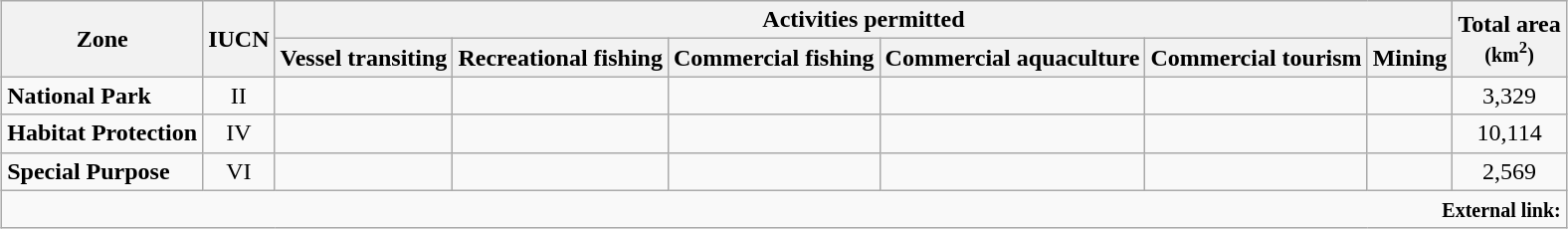<table class="wikitable" style="text-align:center; margin-left:auto; margin-right:auto; border:none;">
<tr>
<th rowspan=2>Zone</th>
<th rowspan=2>IUCN</th>
<th colspan=6>Activities permitted</th>
<th rowspan=2>Total area<br><small>(km<sup>2</sup>)</small></th>
</tr>
<tr>
<th>Vessel transiting</th>
<th>Recreational fishing</th>
<th>Commercial fishing</th>
<th>Commercial aquaculture</th>
<th>Commercial tourism</th>
<th>Mining</th>
</tr>
<tr>
<td style="text-align:left"><strong>National Park</strong></td>
<td>II</td>
<td></td>
<td></td>
<td></td>
<td></td>
<td></td>
<td></td>
<td>3,329</td>
</tr>
<tr>
<td style="text-align:left"><strong>Habitat Protection</strong></td>
<td>IV</td>
<td></td>
<td></td>
<td></td>
<td></td>
<td></td>
<td></td>
<td>10,114</td>
</tr>
<tr>
<td style="text-align:left"><strong>Special Purpose</strong></td>
<td>VI</td>
<td></td>
<td></td>
<td></td>
<td></td>
<td></td>
<td></td>
<td>2,569</td>
</tr>
<tr>
<td style="text-align:right" colspan=99><small><strong>External link:</strong> </small></td>
</tr>
</table>
